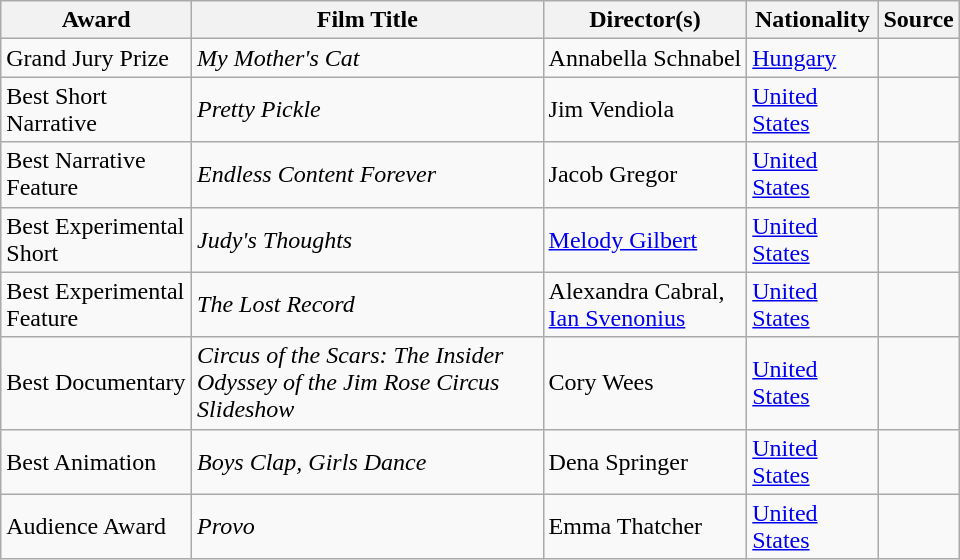<table class="wikitable mw-collapsible mw-collapsed" style="max-width:40em;">
<tr>
<th><strong>Award</strong></th>
<th><strong>Film Title</strong></th>
<th><strong>Director(s)</strong></th>
<th><strong>Nationality</strong></th>
<th><strong>Source</strong></th>
</tr>
<tr>
<td>Grand Jury Prize</td>
<td><em>My Mother's Cat</em></td>
<td>Annabella Schnabel</td>
<td><a href='#'>Hungary</a></td>
<td></td>
</tr>
<tr>
<td>Best Short Narrative</td>
<td><em>Pretty Pickle</em></td>
<td>Jim Vendiola</td>
<td><a href='#'>United States</a></td>
<td></td>
</tr>
<tr>
<td>Best Narrative Feature</td>
<td><em>Endless Content Forever</em></td>
<td>Jacob Gregor</td>
<td><a href='#'>United States</a></td>
<td></td>
</tr>
<tr>
<td>Best Experimental Short</td>
<td><em>Judy's Thoughts</em></td>
<td><a href='#'>Melody Gilbert</a></td>
<td><a href='#'>United States</a></td>
<td></td>
</tr>
<tr>
<td>Best Experimental Feature</td>
<td><em>The Lost Record</em></td>
<td>Alexandra Cabral, <a href='#'>Ian Svenonius</a></td>
<td><a href='#'>United States</a></td>
<td></td>
</tr>
<tr>
<td>Best Documentary</td>
<td><em>Circus of the Scars: The Insider Odyssey of the Jim Rose Circus Slideshow</em></td>
<td>Cory Wees</td>
<td><a href='#'>United States</a></td>
<td></td>
</tr>
<tr>
<td>Best Animation</td>
<td><em>Boys Clap, Girls Dance</em></td>
<td>Dena Springer</td>
<td><a href='#'>United States</a></td>
<td></td>
</tr>
<tr>
<td>Audience Award</td>
<td><em>Provo</em></td>
<td>Emma Thatcher</td>
<td><a href='#'>United States</a></td>
<td></td>
</tr>
</table>
